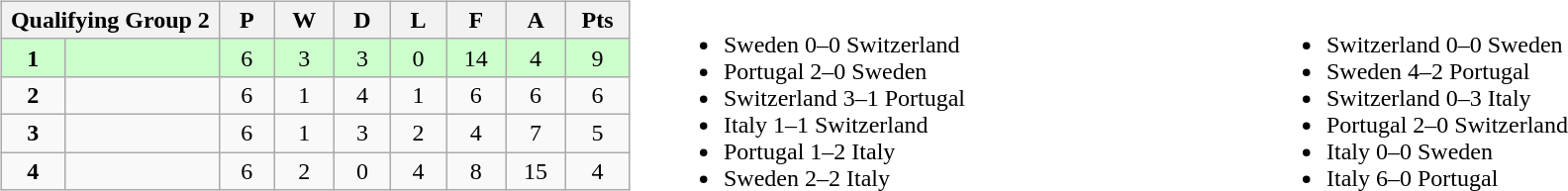<table width=100%>
<tr>
<td valign="top" width="440"><br><table class="wikitable">
<tr>
<th colspan="2">Qualifying Group 2</th>
<th rowspan="1">P</th>
<th rowspan="1">W</th>
<th colspan="1">D</th>
<th colspan="1">L</th>
<th colspan="1">F</th>
<th colspan="1">A</th>
<th colspan="1">Pts</th>
</tr>
<tr style="background:#ccffcc;">
<td align=center width="50"><strong>1</strong></td>
<td width="150"><strong></strong></td>
<td align=center width="50">6</td>
<td align=center width="50">3</td>
<td align=center width="50">3</td>
<td align=center width="50">0</td>
<td align=center width="50">14</td>
<td align=center width="50">4</td>
<td align=center width="50">9</td>
</tr>
<tr>
<td align=center><strong>2</strong></td>
<td></td>
<td align=center>6</td>
<td align=center>1</td>
<td align=center>4</td>
<td align=center>1</td>
<td align=center>6</td>
<td align=center>6</td>
<td align=center>6</td>
</tr>
<tr>
<td align=center><strong>3</strong></td>
<td></td>
<td align=center>6</td>
<td align=center>1</td>
<td align=center>3</td>
<td align=center>2</td>
<td align=center>4</td>
<td align=center>7</td>
<td align=center>5</td>
</tr>
<tr>
<td align=center><strong>4</strong></td>
<td></td>
<td align=center>6</td>
<td align=center>2</td>
<td align=center>0</td>
<td align=center>4</td>
<td align=center>8</td>
<td align=center>15</td>
<td align=center>4</td>
</tr>
</table>
</td>
<td valign="middle" align="center"><br><table width=100%>
<tr>
<td valign="middle" align=left width=50%><br><ul><li>Sweden 0–0 Switzerland</li><li>Portugal 2–0 Sweden</li><li>Switzerland 3–1 Portugal</li><li>Italy 1–1 Switzerland</li><li>Portugal 1–2 Italy</li><li>Sweden 2–2 Italy</li></ul></td>
<td valign="middle" align=left width=50%><br><ul><li>Switzerland 0–0 Sweden</li><li>Sweden 4–2 Portugal</li><li>Switzerland 0–3 Italy</li><li>Portugal 2–0 Switzerland</li><li>Italy 0–0 Sweden</li><li>Italy 6–0 Portugal</li></ul></td>
</tr>
</table>
</td>
</tr>
</table>
